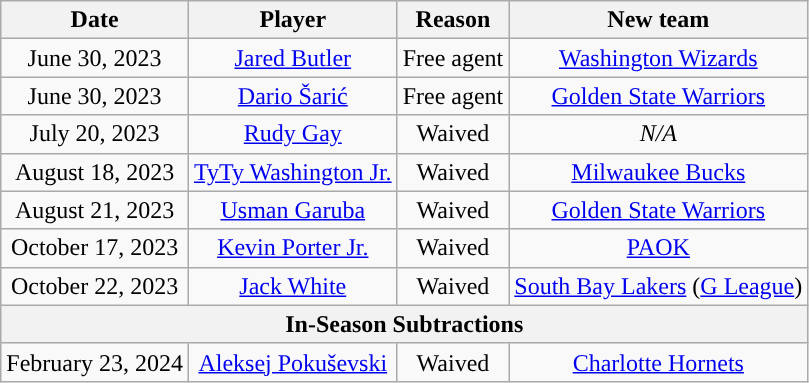<table class="wikitable" style="text-align: center">
<tr>
<th>Date</th>
<th>Player</th>
<th>Reason</th>
<th>New team</th>
</tr>
<tr style="text-align: center">
<td>June 30, 2023</td>
<td><a href='#'>Jared Butler</a></td>
<td>Free agent</td>
<td><a href='#'>Washington Wizards</a></td>
</tr>
<tr style="text-align: center">
<td>June 30, 2023</td>
<td><a href='#'>Dario Šarić</a></td>
<td>Free agent</td>
<td><a href='#'>Golden State Warriors</a></td>
</tr>
<tr style="text-align: center">
<td>July 20, 2023</td>
<td><a href='#'>Rudy Gay</a></td>
<td>Waived</td>
<td><em>N/A</em></td>
</tr>
<tr style="text-align: center">
<td>August 18, 2023</td>
<td><a href='#'>TyTy Washington Jr.</a></td>
<td>Waived</td>
<td><a href='#'>Milwaukee Bucks</a></td>
</tr>
<tr style="text-align: center">
<td>August 21, 2023</td>
<td><a href='#'>Usman Garuba</a></td>
<td>Waived</td>
<td><a href='#'>Golden State Warriors</a></td>
</tr>
<tr style="text-align: center">
<td>October 17, 2023</td>
<td><a href='#'>Kevin Porter Jr.</a></td>
<td>Waived</td>
<td> <a href='#'>PAOK</a></td>
</tr>
<tr style="text-align: center">
<td>October 22, 2023</td>
<td><a href='#'>Jack White</a></td>
<td>Waived</td>
<td><a href='#'>South Bay Lakers</a> (<a href='#'>G League</a>)</td>
</tr>
<tr>
<th scope="row" colspan="6" style="text-align:center;”">In-Season Subtractions</th>
</tr>
<tr style="text-align: center">
<td>February 23, 2024</td>
<td><a href='#'>Aleksej Pokuševski</a></td>
<td>Waived</td>
<td><a href='#'>Charlotte Hornets</a></td>
</tr>
</table>
